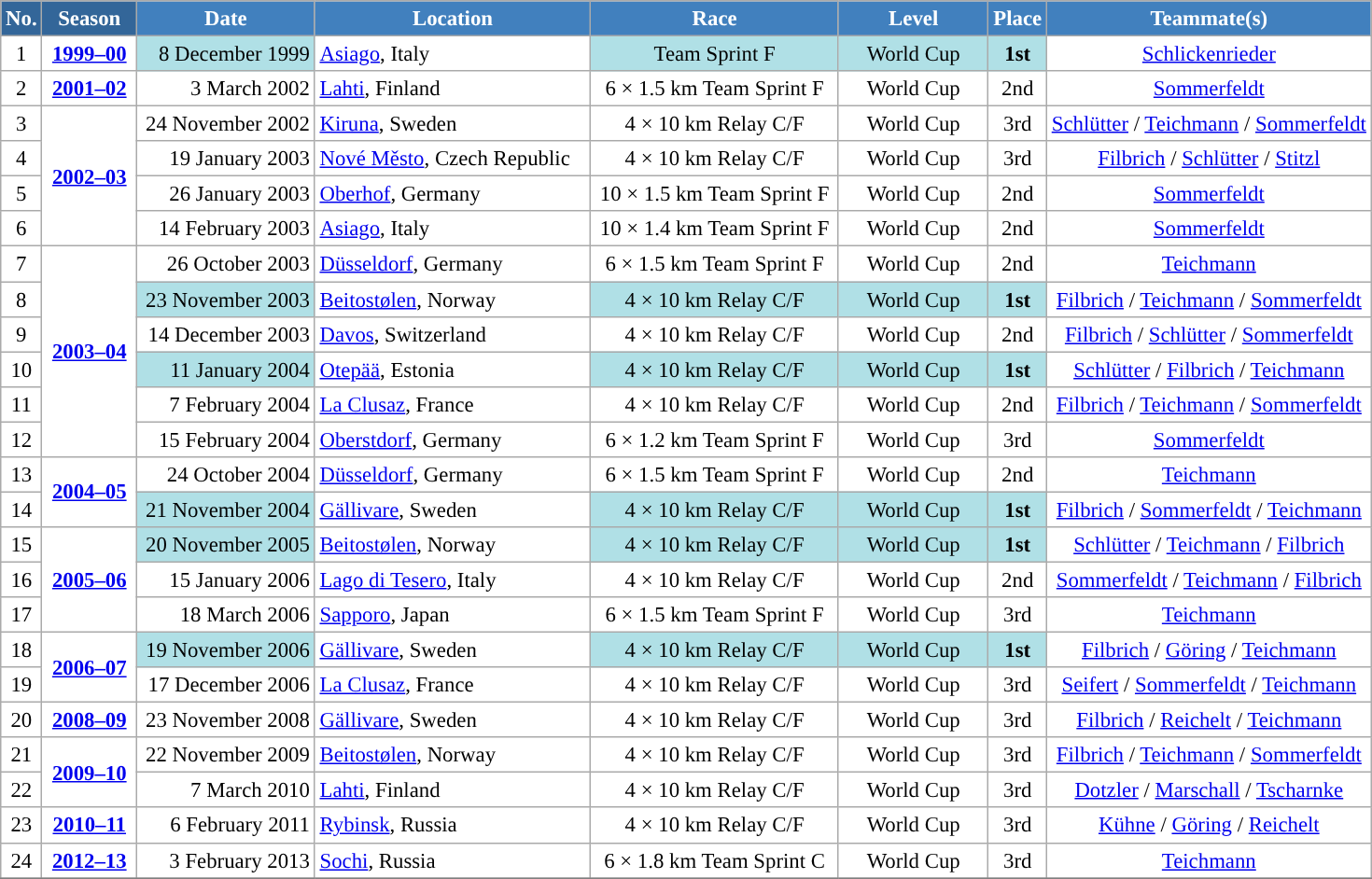<table class="wikitable sortable" style="font-size:95%; text-align:center; border:grey solid 1px; border-collapse:collapse; background:#ffffff;">
<tr style="background:#efefef;">
<th style="background-color:#369; color:white;">No.</th>
<th style="background-color:#369; color:white;">Season</th>
<th style="background-color:#4180be; color:white; width:120px;">Date</th>
<th style="background-color:#4180be; color:white; width:190px;">Location</th>
<th style="background-color:#4180be; color:white; width:170px;">Race</th>
<th style="background-color:#4180be; color:white; width:100px;">Level</th>
<th style="background-color:#4180be; color:white;">Place</th>
<th style="background-color:#4180be; color:white;">Teammate(s)</th>
</tr>
<tr>
<td align=center>1</td>
<td rowspan=1 align=center><strong><a href='#'>1999–00</a></strong></td>
<td bgcolor="#BOEOE6" align=right>8 December 1999</td>
<td align=left> <a href='#'>Asiago</a>, Italy</td>
<td bgcolor="#BOEOE6">Team Sprint F</td>
<td bgcolor="#BOEOE6">World Cup</td>
<td bgcolor="#BOEOE6"><strong>1st</strong></td>
<td><a href='#'>Schlickenrieder</a></td>
</tr>
<tr>
<td align=center>2</td>
<td rowspan=1 align=center><strong> <a href='#'>2001–02</a> </strong></td>
<td align=right>3 March 2002</td>
<td align=left> <a href='#'>Lahti</a>, Finland</td>
<td>6 × 1.5 km Team Sprint F</td>
<td>World Cup</td>
<td>2nd</td>
<td><a href='#'>Sommerfeldt</a></td>
</tr>
<tr>
<td align=center>3</td>
<td rowspan=4 align=center><strong> <a href='#'>2002–03</a> </strong></td>
<td align=right>24 November 2002</td>
<td align=left> <a href='#'>Kiruna</a>, Sweden</td>
<td>4 × 10 km Relay C/F</td>
<td>World Cup</td>
<td>3rd</td>
<td><a href='#'>Schlütter</a> / <a href='#'>Teichmann</a> / <a href='#'>Sommerfeldt</a></td>
</tr>
<tr>
<td align=center>4</td>
<td align=right>19 January 2003</td>
<td align=left> <a href='#'>Nové Město</a>, Czech Republic</td>
<td>4 × 10 km Relay C/F</td>
<td>World Cup</td>
<td>3rd</td>
<td><a href='#'>Filbrich</a> / <a href='#'>Schlütter</a> / <a href='#'>Stitzl</a></td>
</tr>
<tr>
<td align=center>5</td>
<td align=right>26 January 2003</td>
<td align=left> <a href='#'>Oberhof</a>, Germany</td>
<td>10 × 1.5 km Team Sprint F</td>
<td>World Cup</td>
<td>2nd</td>
<td><a href='#'>Sommerfeldt</a></td>
</tr>
<tr>
<td align=center>6</td>
<td align=right>14 February 2003</td>
<td align=left> <a href='#'>Asiago</a>, Italy</td>
<td>10 × 1.4 km Team Sprint F</td>
<td>World Cup</td>
<td>2nd</td>
<td><a href='#'>Sommerfeldt</a></td>
</tr>
<tr>
<td align=center>7</td>
<td rowspan=6 align=center><strong> <a href='#'>2003–04</a> </strong></td>
<td align=right>26 October 2003</td>
<td align=left> <a href='#'>Düsseldorf</a>, Germany</td>
<td>6 × 1.5 km Team Sprint F</td>
<td>World Cup</td>
<td>2nd</td>
<td><a href='#'>Teichmann</a></td>
</tr>
<tr>
<td align=center>8</td>
<td bgcolor="#BOEOE6" align=right>23 November 2003</td>
<td align=left> <a href='#'>Beitostølen</a>, Norway</td>
<td bgcolor="#BOEOE6">4 × 10 km Relay C/F</td>
<td bgcolor="#BOEOE6">World Cup</td>
<td bgcolor="#BOEOE6"><strong>1st</strong></td>
<td><a href='#'>Filbrich</a> / <a href='#'>Teichmann</a> / <a href='#'>Sommerfeldt</a></td>
</tr>
<tr>
<td align=center>9</td>
<td align=right>14 December 2003</td>
<td align=left> <a href='#'>Davos</a>, Switzerland</td>
<td>4 × 10 km Relay C/F</td>
<td>World Cup</td>
<td>2nd</td>
<td><a href='#'>Filbrich</a> / <a href='#'>Schlütter</a> / <a href='#'>Sommerfeldt</a></td>
</tr>
<tr>
<td align=center>10</td>
<td bgcolor="#BOEOE6" align=right>11 January 2004</td>
<td align=left> <a href='#'>Otepää</a>, Estonia</td>
<td bgcolor="#BOEOE6">4 × 10 km Relay C/F</td>
<td bgcolor="#BOEOE6">World Cup</td>
<td bgcolor="#BOEOE6"><strong>1st</strong></td>
<td><a href='#'>Schlütter</a> / <a href='#'>Filbrich</a> / <a href='#'>Teichmann</a></td>
</tr>
<tr>
<td align=center>11</td>
<td align=right>7 February 2004</td>
<td align=left> <a href='#'>La Clusaz</a>, France</td>
<td>4 × 10 km Relay C/F</td>
<td>World Cup</td>
<td>2nd</td>
<td><a href='#'>Filbrich</a> / <a href='#'>Teichmann</a> / <a href='#'>Sommerfeldt</a></td>
</tr>
<tr>
<td align=center>12</td>
<td align=right>15 February 2004</td>
<td align=left> <a href='#'>Oberstdorf</a>, Germany</td>
<td>6 × 1.2 km Team Sprint F</td>
<td>World Cup</td>
<td>3rd</td>
<td><a href='#'>Sommerfeldt</a></td>
</tr>
<tr>
<td align=center>13</td>
<td rowspan=2 align=center><strong> <a href='#'>2004–05</a> </strong></td>
<td align=right>24 October 2004</td>
<td align=left> <a href='#'>Düsseldorf</a>, Germany</td>
<td>6 × 1.5 km Team Sprint F</td>
<td>World Cup</td>
<td>2nd</td>
<td><a href='#'>Teichmann</a></td>
</tr>
<tr>
<td align=center>14</td>
<td bgcolor="#BOEOE6" align=right>21 November 2004</td>
<td align=left> <a href='#'>Gällivare</a>, Sweden</td>
<td bgcolor="#BOEOE6">4 × 10 km Relay C/F</td>
<td bgcolor="#BOEOE6">World Cup</td>
<td bgcolor="#BOEOE6"><strong>1st</strong></td>
<td><a href='#'>Filbrich</a> / <a href='#'>Sommerfeldt</a> / <a href='#'>Teichmann</a></td>
</tr>
<tr>
<td align=center>15</td>
<td rowspan=3 align=center><strong><a href='#'>2005–06</a></strong></td>
<td bgcolor="#BOEOE6" align=right>20 November 2005</td>
<td align=left> <a href='#'>Beitostølen</a>, Norway</td>
<td bgcolor="#BOEOE6">4 × 10 km Relay C/F</td>
<td bgcolor="#BOEOE6">World Cup</td>
<td bgcolor="#BOEOE6"><strong>1st</strong></td>
<td><a href='#'>Schlütter</a>  / <a href='#'>Teichmann</a> / <a href='#'>Filbrich</a></td>
</tr>
<tr>
<td align=center>16</td>
<td align=right>15 January 2006</td>
<td align=left> <a href='#'>Lago di Tesero</a>, Italy</td>
<td>4 × 10 km Relay C/F</td>
<td>World Cup</td>
<td>2nd</td>
<td><a href='#'>Sommerfeldt</a> / <a href='#'>Teichmann</a> / <a href='#'>Filbrich</a></td>
</tr>
<tr>
<td align=center>17</td>
<td align=right>18 March 2006</td>
<td align=left> <a href='#'>Sapporo</a>, Japan</td>
<td>6 × 1.5 km Team Sprint F</td>
<td>World Cup</td>
<td>3rd</td>
<td><a href='#'>Teichmann</a></td>
</tr>
<tr>
<td align=center>18</td>
<td rowspan=2 align=center><strong><a href='#'>2006–07</a></strong></td>
<td bgcolor="#BOEOE6" align=right>19 November 2006</td>
<td align=left> <a href='#'>Gällivare</a>, Sweden</td>
<td bgcolor="#BOEOE6">4 × 10 km Relay C/F</td>
<td bgcolor="#BOEOE6">World Cup</td>
<td bgcolor="#BOEOE6"><strong>1st</strong></td>
<td><a href='#'>Filbrich</a> / <a href='#'>Göring</a> / <a href='#'>Teichmann</a></td>
</tr>
<tr>
<td align=center>19</td>
<td align=right>17 December 2006</td>
<td align=left> <a href='#'>La Clusaz</a>, France</td>
<td>4 × 10 km Relay C/F</td>
<td>World Cup</td>
<td>3rd</td>
<td><a href='#'>Seifert</a> / <a href='#'>Sommerfeldt</a> / <a href='#'>Teichmann</a></td>
</tr>
<tr>
<td align=center>20</td>
<td rowspan=1 align=center><strong> <a href='#'>2008–09</a> </strong></td>
<td align=right>23 November 2008</td>
<td align=left> <a href='#'>Gällivare</a>, Sweden</td>
<td>4 × 10 km Relay C/F</td>
<td>World Cup</td>
<td>3rd</td>
<td><a href='#'>Filbrich</a> / <a href='#'>Reichelt</a> / <a href='#'>Teichmann</a></td>
</tr>
<tr>
<td align=center>21</td>
<td rowspan=2 align=center><strong> <a href='#'>2009–10</a> </strong></td>
<td align=right>22 November 2009</td>
<td align=left> <a href='#'>Beitostølen</a>, Norway</td>
<td>4 × 10 km Relay C/F</td>
<td>World Cup</td>
<td>3rd</td>
<td><a href='#'>Filbrich</a> / <a href='#'>Teichmann</a> / <a href='#'>Sommerfeldt</a></td>
</tr>
<tr>
<td align=center>22</td>
<td align=right>7 March 2010</td>
<td align=left> <a href='#'>Lahti</a>, Finland</td>
<td>4 × 10 km Relay C/F</td>
<td>World Cup</td>
<td>3rd</td>
<td><a href='#'>Dotzler</a> / <a href='#'>Marschall</a> / <a href='#'>Tscharnke</a></td>
</tr>
<tr>
<td align=center>23</td>
<td rowspan=1 align=center><strong> <a href='#'>2010–11</a> </strong></td>
<td align=right>6 February 2011</td>
<td align=left> <a href='#'>Rybinsk</a>, Russia</td>
<td>4 × 10 km Relay C/F</td>
<td>World Cup</td>
<td>3rd</td>
<td><a href='#'>Kühne</a> / <a href='#'>Göring</a> / <a href='#'>Reichelt</a></td>
</tr>
<tr>
<td align=center>24</td>
<td rowspan=1 align=center><strong> <a href='#'>2012–13</a> </strong></td>
<td align=right>3 February 2013</td>
<td align=left> <a href='#'>Sochi</a>, Russia</td>
<td>6 × 1.8 km Team Sprint C</td>
<td>World Cup</td>
<td>3rd</td>
<td><a href='#'>Teichmann</a></td>
</tr>
<tr>
</tr>
</table>
